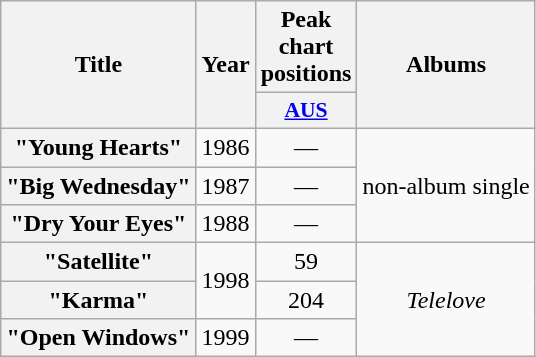<table class="wikitable plainrowheaders" style="text-align:center;">
<tr>
<th scope="col" rowspan="2">Title</th>
<th scope="col" rowspan="2">Year</th>
<th scope="col">Peak chart positions</th>
<th scope="col" rowspan="2">Albums</th>
</tr>
<tr>
<th style="width:3em; font-size:90%"><a href='#'>AUS</a><br></th>
</tr>
<tr>
<th scope="row">"Young Hearts"</th>
<td>1986</td>
<td>—</td>
<td rowspan="3">non-album single</td>
</tr>
<tr>
<th scope="row">"Big Wednesday"</th>
<td>1987</td>
<td>—</td>
</tr>
<tr>
<th scope="row">"Dry Your Eyes"</th>
<td>1988</td>
<td>—</td>
</tr>
<tr>
<th scope="row">"Satellite"</th>
<td rowspan="2">1998</td>
<td>59</td>
<td rowspan="3"><em>Telelove</em></td>
</tr>
<tr>
<th scope="row">"Karma"</th>
<td>204</td>
</tr>
<tr>
<th scope="row">"Open Windows"</th>
<td>1999</td>
<td>—</td>
</tr>
</table>
